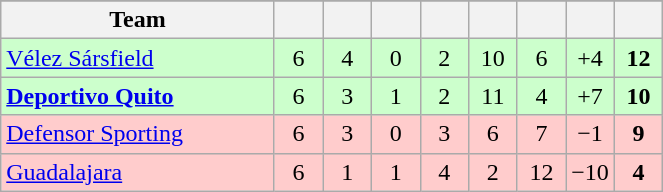<table class="wikitable" style="text-align:center;">
<tr>
</tr>
<tr>
<th width="175">Team</th>
<th width="25"></th>
<th width="25"></th>
<th width="25"></th>
<th width="25"></th>
<th width="25"></th>
<th width="25"></th>
<th width="25"></th>
<th width="25"></th>
</tr>
<tr bgcolor=CCFFCC>
<td align=left> <a href='#'>Vélez Sársfield</a></td>
<td>6</td>
<td>4</td>
<td>0</td>
<td>2</td>
<td>10</td>
<td>6</td>
<td>+4</td>
<td><strong>12</strong></td>
</tr>
<tr bgcolor=CCFFCC>
<td align=left> <strong><a href='#'>Deportivo Quito</a></strong></td>
<td>6</td>
<td>3</td>
<td>1</td>
<td>2</td>
<td>11</td>
<td>4</td>
<td>+7</td>
<td><strong>10</strong></td>
</tr>
<tr bgcolor=FFCCCC>
<td align=left> <a href='#'>Defensor Sporting</a></td>
<td>6</td>
<td>3</td>
<td>0</td>
<td>3</td>
<td>6</td>
<td>7</td>
<td>−1</td>
<td><strong>9</strong></td>
</tr>
<tr bgcolor=FFCCCC>
<td align=left> <a href='#'>Guadalajara</a></td>
<td>6</td>
<td>1</td>
<td>1</td>
<td>4</td>
<td>2</td>
<td>12</td>
<td>−10</td>
<td><strong>4</strong></td>
</tr>
</table>
